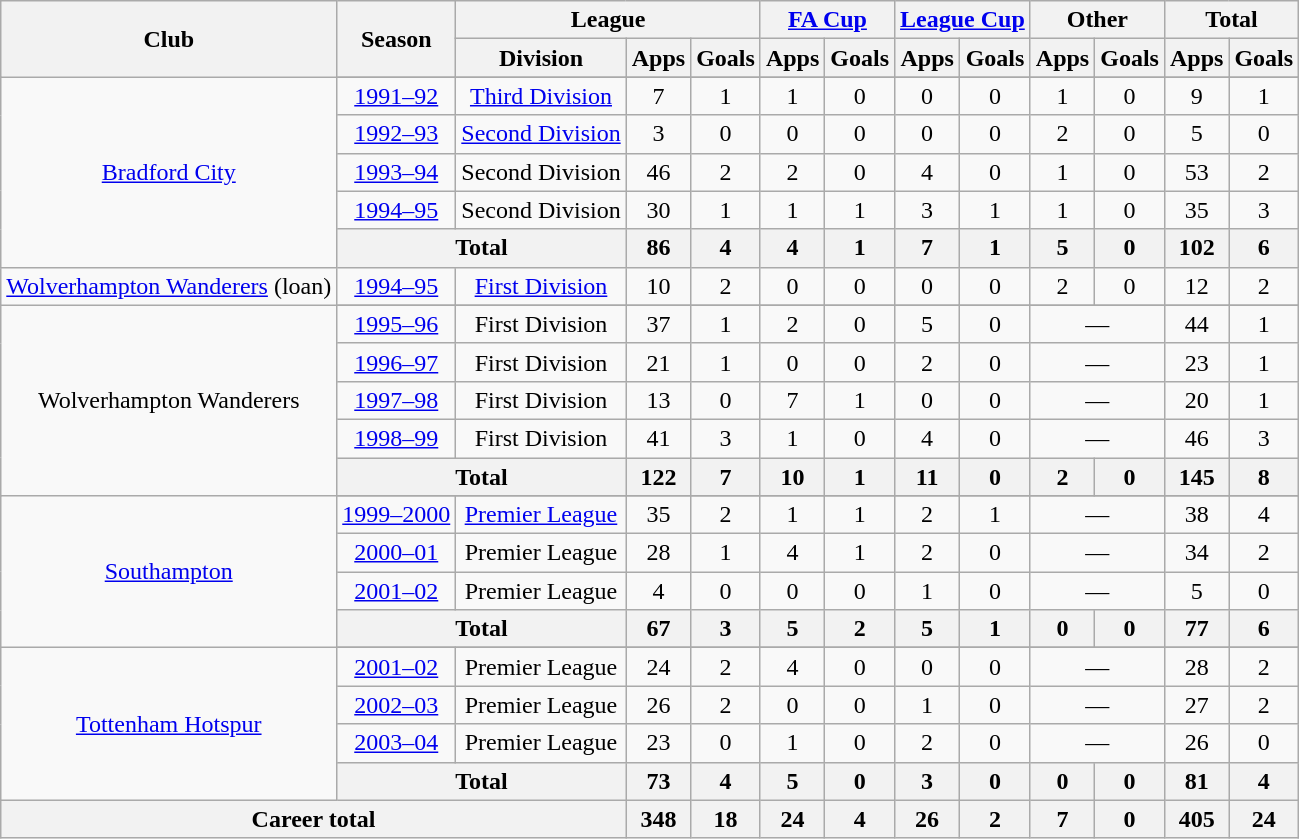<table class=wikitable style=text-align:center>
<tr>
<th rowspan=2>Club</th>
<th rowspan=2>Season</th>
<th colspan=3>League</th>
<th colspan=2><a href='#'>FA Cup</a></th>
<th colspan=2><a href='#'>League Cup</a></th>
<th colspan=2>Other</th>
<th colspan=2>Total</th>
</tr>
<tr>
<th>Division</th>
<th>Apps</th>
<th>Goals</th>
<th>Apps</th>
<th>Goals</th>
<th>Apps</th>
<th>Goals</th>
<th>Apps</th>
<th>Goals</th>
<th>Apps</th>
<th>Goals</th>
</tr>
<tr>
<td rowspan=6><a href='#'>Bradford City</a></td>
</tr>
<tr>
<td><a href='#'>1991–92</a></td>
<td><a href='#'>Third Division</a></td>
<td>7</td>
<td>1</td>
<td>1</td>
<td>0</td>
<td>0</td>
<td>0</td>
<td>1</td>
<td>0</td>
<td>9</td>
<td>1</td>
</tr>
<tr>
<td><a href='#'>1992–93</a></td>
<td><a href='#'>Second Division</a></td>
<td>3</td>
<td>0</td>
<td>0</td>
<td>0</td>
<td>0</td>
<td>0</td>
<td>2</td>
<td>0</td>
<td>5</td>
<td>0</td>
</tr>
<tr>
<td><a href='#'>1993–94</a></td>
<td>Second Division</td>
<td>46</td>
<td>2</td>
<td>2</td>
<td>0</td>
<td>4</td>
<td>0</td>
<td>1</td>
<td>0</td>
<td>53</td>
<td>2</td>
</tr>
<tr>
<td><a href='#'>1994–95</a></td>
<td>Second Division</td>
<td>30</td>
<td>1</td>
<td>1</td>
<td>1</td>
<td>3</td>
<td>1</td>
<td>1</td>
<td>0</td>
<td>35</td>
<td>3</td>
</tr>
<tr>
<th colspan=2>Total</th>
<th>86</th>
<th>4</th>
<th>4</th>
<th>1</th>
<th>7</th>
<th>1</th>
<th>5</th>
<th>0</th>
<th>102</th>
<th>6</th>
</tr>
<tr>
<td><a href='#'>Wolverhampton Wanderers</a> (loan)</td>
<td><a href='#'>1994–95</a></td>
<td><a href='#'>First Division</a></td>
<td>10</td>
<td>2</td>
<td>0</td>
<td>0</td>
<td>0</td>
<td>0</td>
<td>2</td>
<td>0</td>
<td>12</td>
<td>2</td>
</tr>
<tr>
<td rowspan=6>Wolverhampton Wanderers</td>
</tr>
<tr>
<td><a href='#'>1995–96</a></td>
<td>First Division</td>
<td>37</td>
<td>1</td>
<td>2</td>
<td>0</td>
<td>5</td>
<td>0</td>
<td colspan=2>—</td>
<td>44</td>
<td>1</td>
</tr>
<tr>
<td><a href='#'>1996–97</a></td>
<td>First Division</td>
<td>21</td>
<td>1</td>
<td>0</td>
<td>0</td>
<td>2</td>
<td>0</td>
<td colspan=2>—</td>
<td>23</td>
<td>1</td>
</tr>
<tr>
<td><a href='#'>1997–98</a></td>
<td>First Division</td>
<td>13</td>
<td>0</td>
<td>7</td>
<td>1</td>
<td>0</td>
<td>0</td>
<td colspan=2>—</td>
<td>20</td>
<td>1</td>
</tr>
<tr>
<td><a href='#'>1998–99</a></td>
<td>First Division</td>
<td>41</td>
<td>3</td>
<td>1</td>
<td>0</td>
<td>4</td>
<td>0</td>
<td colspan=2>—</td>
<td>46</td>
<td>3</td>
</tr>
<tr>
<th colspan=2>Total</th>
<th>122</th>
<th>7</th>
<th>10</th>
<th>1</th>
<th>11</th>
<th>0</th>
<th>2</th>
<th>0</th>
<th>145</th>
<th>8</th>
</tr>
<tr>
<td rowspan=5><a href='#'>Southampton</a></td>
</tr>
<tr>
<td><a href='#'>1999–2000</a></td>
<td><a href='#'>Premier League</a></td>
<td>35</td>
<td>2</td>
<td>1</td>
<td>1</td>
<td>2</td>
<td>1</td>
<td colspan=2>—</td>
<td>38</td>
<td>4</td>
</tr>
<tr>
<td><a href='#'>2000–01</a></td>
<td>Premier League</td>
<td>28</td>
<td>1</td>
<td>4</td>
<td>1</td>
<td>2</td>
<td>0</td>
<td colspan=2>—</td>
<td>34</td>
<td>2</td>
</tr>
<tr>
<td><a href='#'>2001–02</a></td>
<td>Premier League</td>
<td>4</td>
<td>0</td>
<td>0</td>
<td>0</td>
<td>1</td>
<td>0</td>
<td colspan=2>—</td>
<td>5</td>
<td>0</td>
</tr>
<tr>
<th colspan=2>Total</th>
<th>67</th>
<th>3</th>
<th>5</th>
<th>2</th>
<th>5</th>
<th>1</th>
<th>0</th>
<th>0</th>
<th>77</th>
<th>6</th>
</tr>
<tr>
<td rowspan=5><a href='#'>Tottenham Hotspur</a></td>
</tr>
<tr>
<td><a href='#'>2001–02</a></td>
<td>Premier League</td>
<td>24</td>
<td>2</td>
<td>4</td>
<td>0</td>
<td>0</td>
<td>0</td>
<td colspan=2>—</td>
<td>28</td>
<td>2</td>
</tr>
<tr>
<td><a href='#'>2002–03</a></td>
<td>Premier League</td>
<td>26</td>
<td>2</td>
<td>0</td>
<td>0</td>
<td>1</td>
<td>0</td>
<td colspan=2>—</td>
<td>27</td>
<td>2</td>
</tr>
<tr>
<td><a href='#'>2003–04</a></td>
<td>Premier League</td>
<td>23</td>
<td>0</td>
<td>1</td>
<td>0</td>
<td>2</td>
<td>0</td>
<td colspan=2>—</td>
<td>26</td>
<td>0</td>
</tr>
<tr>
<th colspan=2>Total</th>
<th>73</th>
<th>4</th>
<th>5</th>
<th>0</th>
<th>3</th>
<th>0</th>
<th>0</th>
<th>0</th>
<th>81</th>
<th>4</th>
</tr>
<tr>
<th colspan=3>Career total</th>
<th>348</th>
<th>18</th>
<th>24</th>
<th>4</th>
<th>26</th>
<th>2</th>
<th>7</th>
<th>0</th>
<th>405</th>
<th>24</th>
</tr>
</table>
